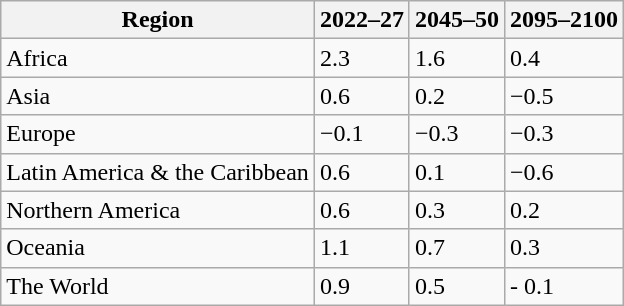<table class="wikitable sortable">
<tr>
<th>Region</th>
<th>2022–27</th>
<th>2045–50</th>
<th>2095–2100</th>
</tr>
<tr>
<td>Africa</td>
<td>2.3</td>
<td>1.6</td>
<td>0.4</td>
</tr>
<tr>
<td>Asia</td>
<td>0.6</td>
<td>0.2</td>
<td>−0.5</td>
</tr>
<tr>
<td>Europe</td>
<td>−0.1</td>
<td>−0.3</td>
<td>−0.3</td>
</tr>
<tr>
<td>Latin America & the Caribbean</td>
<td>0.6</td>
<td>0.1</td>
<td>−0.6</td>
</tr>
<tr>
<td>Northern America</td>
<td>0.6</td>
<td>0.3</td>
<td>0.2</td>
</tr>
<tr>
<td>Oceania</td>
<td>1.1</td>
<td>0.7</td>
<td>0.3</td>
</tr>
<tr>
<td>The World</td>
<td>0.9</td>
<td>0.5</td>
<td>- 0.1</td>
</tr>
</table>
